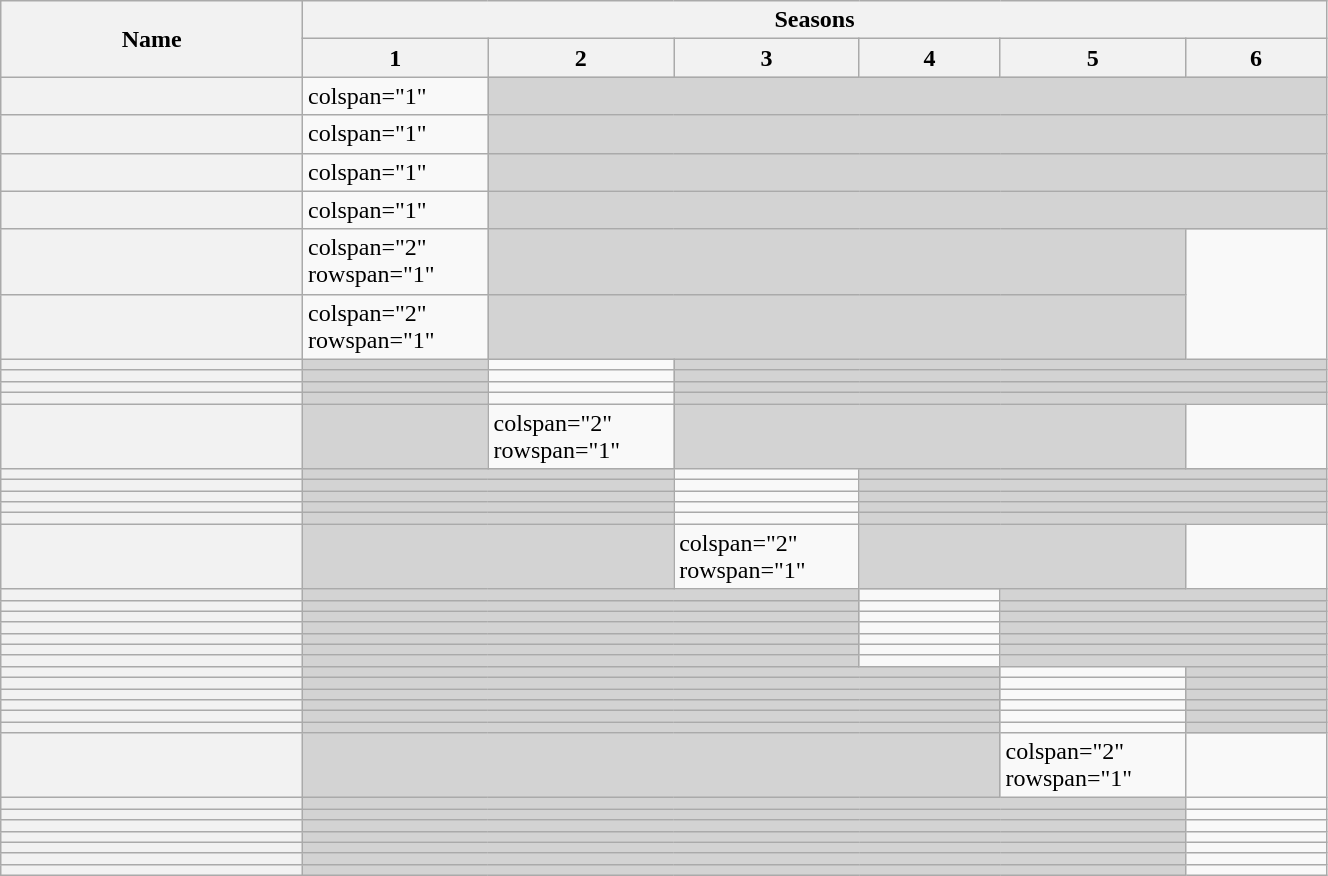<table class="wikitable plainrowheaders" width="70%">
<tr>
<th scope="col" rowspan="2" style="width:15%;">Name</th>
<th scope="col" colspan="6">Seasons</th>
</tr>
<tr>
<th scope="col" style="width:7%;">1</th>
<th scope="col" style="width:7%;">2</th>
<th scope="col" style="width:7%;">3</th>
<th scope="col" style="width:7%;">4</th>
<th scope="col" style="width:7%;">5</th>
<th scope="col" style="width:7%;">6</th>
</tr>
<tr>
<th scope="row"></th>
<td>colspan="1" </td>
<td colspan="5" style="background: #D3D3D3"></td>
</tr>
<tr>
<th scope="row"></th>
<td>colspan="1" </td>
<td colspan="5" style="background: #D3D3D3"></td>
</tr>
<tr>
<th scope="row"></th>
<td>colspan="1" </td>
<td colspan="5" style="background: #D3D3D3"></td>
</tr>
<tr>
<th scope="row"></th>
<td>colspan="1" </td>
<td colspan="5" style="background: #D3D3D3"></td>
</tr>
<tr>
<th scope="row"></th>
<td>colspan="2" rowspan="1" </td>
<td colspan="4" style="background: #D3D3D3"></td>
</tr>
<tr>
<th scope="row"></th>
<td>colspan="2" rowspan="1" </td>
<td colspan="4" style="background: #D3D3D3"></td>
</tr>
<tr>
<th scope="row"></th>
<td colspan="1" style="background: #D3D3D3"></td>
<td></td>
<td colspan="4" style="background: #D3D3D3"></td>
</tr>
<tr>
<th scope="row"></th>
<td colspan="1" style="background: #D3D3D3"></td>
<td></td>
<td colspan="4" style="background: #D3D3D3"></td>
</tr>
<tr>
<th scope="row"></th>
<td colspan="1" style="background: #D3D3D3"></td>
<td></td>
<td colspan="4" style="background: #D3D3D3"></td>
</tr>
<tr>
<th scope="row"></th>
<td colspan="1" style="background: #D3D3D3"></td>
<td></td>
<td colspan="4" style="background: #D3D3D3"></td>
</tr>
<tr>
<th scope="row"></th>
<td colspan="1" style="background:#D3D3D3"></td>
<td>colspan="2" rowspan="1" </td>
<td colspan="3" style="background: #D3D3D3"></td>
</tr>
<tr>
<th scope="row"></th>
<td colspan="2" style="background:#D3D3D3"></td>
<td></td>
<td colspan="3" style="background: #D3D3D3"></td>
</tr>
<tr>
<th scope="row"></th>
<td colspan="2" style="background:#D3D3D3"></td>
<td></td>
<td colspan="3" style="background: #D3D3D3"></td>
</tr>
<tr>
<th scope="row"></th>
<td colspan="2" style="background:#D3D3D3"></td>
<td></td>
<td colspan="3" style="background: #D3D3D3"></td>
</tr>
<tr>
<th scope="row"></th>
<td colspan="2" style="background:#D3D3D3"></td>
<td></td>
<td colspan="3" style="background: #D3D3D3"></td>
</tr>
<tr>
<th scope="row"></th>
<td colspan="2" style="background:#D3D3D3"></td>
<td></td>
<td colspan="3" style="background: #D3D3D3"></td>
</tr>
<tr>
<th scope="row"></th>
<td colspan="2" style="background:#D3D3D3"></td>
<td>colspan="2" rowspan="1" </td>
<td colspan="2" style="background: #D3D3D3"></td>
</tr>
<tr>
<th scope="row"></th>
<td colspan="3" style="background:#D3D3D3"></td>
<td></td>
<td colspan="2" style="background: #D3D3D3"></td>
</tr>
<tr>
<th scope="row"></th>
<td colspan="3" style="background:#D3D3D3"></td>
<td></td>
<td colspan="2" style="background: #D3D3D3"></td>
</tr>
<tr>
<th scope="row"></th>
<td colspan="3" style="background:#D3D3D3"></td>
<td></td>
<td colspan="2" style="background: #D3D3D3"></td>
</tr>
<tr>
<th scope="row"></th>
<td colspan="3" style="background:#D3D3D3"></td>
<td></td>
<td colspan="2" style="background: #D3D3D3"></td>
</tr>
<tr>
<th scope="row"></th>
<td colspan="3" style="background:#D3D3D3"></td>
<td></td>
<td colspan="2" style="background: #D3D3D3"></td>
</tr>
<tr>
<th scope="row"></th>
<td colspan="3" style="background:#D3D3D3"></td>
<td></td>
<td colspan="2" style="background: #D3D3D3"></td>
</tr>
<tr>
<th scope="row"></th>
<td colspan="3" style="background:#D3D3D3"></td>
<td></td>
<td colspan="2" style="background: #D3D3D3"></td>
</tr>
<tr>
<th scope="row"></th>
<td colspan="4" style="background:#D3D3D3"></td>
<td></td>
<td colspan="1" style="background: #D3D3D3"></td>
</tr>
<tr>
<th scope="row"></th>
<td colspan="4" style="background:#D3D3D3"></td>
<td></td>
<td colspan="1" style="background: #D3D3D3"></td>
</tr>
<tr>
<th scope="row"></th>
<td colspan="4" style="background:#D3D3D3"></td>
<td></td>
<td colspan="1" style="background: #D3D3D3"></td>
</tr>
<tr>
<th scope="row"></th>
<td colspan="4" style="background:#D3D3D3"></td>
<td></td>
<td colspan="1" style="background: #D3D3D3"></td>
</tr>
<tr>
<th scope="row"></th>
<td colspan="4" style="background:#D3D3D3"></td>
<td></td>
<td colspan="1" style="background: #D3D3D3"></td>
</tr>
<tr>
<th scope="row"></th>
<td colspan="4" style="background:#D3D3D3"></td>
<td></td>
<td colspan="1" style="background: #D3D3D3"></td>
</tr>
<tr>
<th scope="row"></th>
<td colspan="4" style="background:#D3D3D3"></td>
<td>colspan="2" rowspan="1" </td>
</tr>
<tr>
<th scope="row"></th>
<td colspan="5" style="background:#D3D3D3"></td>
<td></td>
</tr>
<tr>
<th scope="row"></th>
<td colspan="5" style="background:#D3D3D3"></td>
<td></td>
</tr>
<tr>
<th scope="row"></th>
<td colspan="5" style="background:#D3D3D3"></td>
<td></td>
</tr>
<tr>
<th scope="row"></th>
<td colspan="5" style="background:#D3D3D3"></td>
<td></td>
</tr>
<tr>
<th scope="row"></th>
<td colspan="5" style="background:#D3D3D3"></td>
<td></td>
</tr>
<tr>
<th scope="row"></th>
<td colspan="5" style="background:#D3D3D3"></td>
<td></td>
</tr>
<tr>
<th scope="row"></th>
<td colspan="5" style="background:#D3D3D3"></td>
<td></td>
</tr>
</table>
